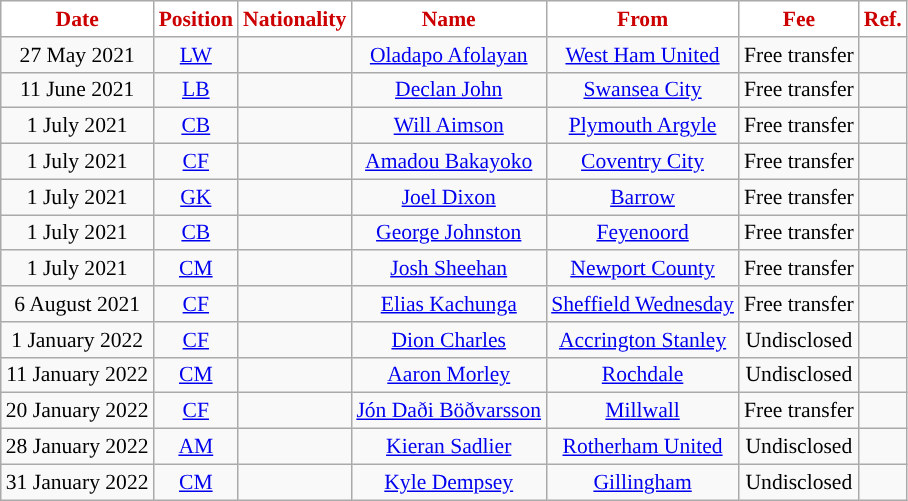<table class="wikitable"  style="text-align:center; font-size:90%; ">
<tr>
<th style="background:#ffffff;color:#cc0000;">Date</th>
<th style="background:#ffffff;color:#cc0000;">Position</th>
<th style="background:#ffffff;color:#cc0000;">Nationality</th>
<th style="background:#ffffff;color:#cc0000;">Name</th>
<th style="background:#ffffff;color:#cc0000;">From</th>
<th style="background:#ffffff;color:#cc0000;">Fee</th>
<th style="background:#ffffff;color:#cc0000;">Ref.</th>
</tr>
<tr>
<td>27 May 2021</td>
<td><a href='#'>LW</a></td>
<td></td>
<td><a href='#'>Oladapo Afolayan</a></td>
<td> <a href='#'>West Ham United</a></td>
<td>Free transfer</td>
<td></td>
</tr>
<tr>
<td>11 June 2021</td>
<td><a href='#'>LB</a></td>
<td></td>
<td><a href='#'>Declan John</a></td>
<td> <a href='#'>Swansea City</a></td>
<td>Free transfer</td>
<td></td>
</tr>
<tr>
<td>1 July 2021</td>
<td><a href='#'>CB</a></td>
<td></td>
<td><a href='#'>Will Aimson</a></td>
<td> <a href='#'>Plymouth Argyle</a></td>
<td>Free transfer</td>
<td></td>
</tr>
<tr>
<td>1 July 2021</td>
<td><a href='#'>CF</a></td>
<td></td>
<td><a href='#'>Amadou Bakayoko</a></td>
<td> <a href='#'>Coventry City</a></td>
<td>Free transfer</td>
<td></td>
</tr>
<tr>
<td>1 July 2021</td>
<td><a href='#'>GK</a></td>
<td></td>
<td><a href='#'>Joel Dixon</a></td>
<td> <a href='#'>Barrow</a></td>
<td>Free transfer</td>
<td></td>
</tr>
<tr>
<td>1 July 2021</td>
<td><a href='#'>CB</a></td>
<td></td>
<td><a href='#'>George Johnston</a></td>
<td> <a href='#'>Feyenoord</a></td>
<td>Free transfer</td>
<td></td>
</tr>
<tr>
<td>1 July 2021</td>
<td><a href='#'>CM</a></td>
<td></td>
<td><a href='#'>Josh Sheehan</a></td>
<td> <a href='#'>Newport County</a></td>
<td>Free transfer</td>
<td></td>
</tr>
<tr>
<td>6 August 2021</td>
<td><a href='#'>CF</a></td>
<td></td>
<td><a href='#'>Elias Kachunga</a></td>
<td> <a href='#'>Sheffield Wednesday</a></td>
<td>Free transfer</td>
<td></td>
</tr>
<tr>
<td>1 January 2022</td>
<td><a href='#'>CF</a></td>
<td></td>
<td><a href='#'>Dion Charles</a></td>
<td> <a href='#'>Accrington Stanley</a></td>
<td>Undisclosed</td>
<td></td>
</tr>
<tr>
<td>11 January 2022</td>
<td><a href='#'>CM</a></td>
<td></td>
<td><a href='#'>Aaron Morley</a></td>
<td> <a href='#'>Rochdale</a></td>
<td>Undisclosed</td>
<td></td>
</tr>
<tr>
<td>20 January 2022</td>
<td><a href='#'>CF</a></td>
<td></td>
<td><a href='#'>Jón Daði Böðvarsson</a></td>
<td> <a href='#'>Millwall</a></td>
<td>Free transfer</td>
<td></td>
</tr>
<tr>
<td>28 January 2022</td>
<td><a href='#'>AM</a></td>
<td></td>
<td><a href='#'>Kieran Sadlier</a></td>
<td> <a href='#'>Rotherham United</a></td>
<td>Undisclosed</td>
<td></td>
</tr>
<tr>
<td>31 January 2022</td>
<td><a href='#'>CM</a></td>
<td></td>
<td><a href='#'>Kyle Dempsey</a></td>
<td> <a href='#'>Gillingham</a></td>
<td>Undisclosed</td>
<td></td>
</tr>
</table>
